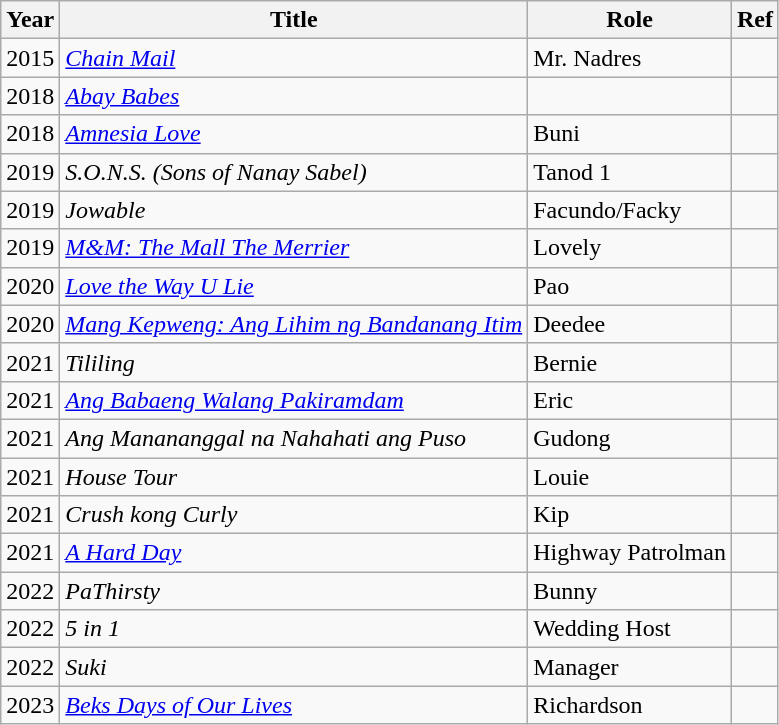<table class="wikitable sortable">
<tr>
<th>Year</th>
<th>Title</th>
<th>Role</th>
<th>Ref</th>
</tr>
<tr>
<td>2015</td>
<td><em><a href='#'>Chain Mail</a></em></td>
<td>Mr. Nadres</td>
<td></td>
</tr>
<tr>
<td>2018</td>
<td><em><a href='#'>Abay Babes</a></em></td>
<td></td>
<td></td>
</tr>
<tr>
<td>2018</td>
<td><em><a href='#'>Amnesia Love</a></em></td>
<td>Buni</td>
<td></td>
</tr>
<tr>
<td>2019</td>
<td><em>S.O.N.S. (Sons of Nanay Sabel)</em></td>
<td>Tanod 1</td>
<td></td>
</tr>
<tr>
<td>2019</td>
<td><em>Jowable</em></td>
<td>Facundo/Facky</td>
<td></td>
</tr>
<tr>
<td>2019</td>
<td><a href='#'><em>M&M: The Mall The Merrier</em></a></td>
<td>Lovely</td>
<td></td>
</tr>
<tr>
<td>2020</td>
<td><em><a href='#'>Love the Way U Lie</a></em></td>
<td>Pao</td>
<td></td>
</tr>
<tr>
<td>2020</td>
<td><em><a href='#'>Mang Kepweng: Ang Lihim ng Bandanang Itim</a></em></td>
<td>Deedee</td>
<td></td>
</tr>
<tr>
<td>2021</td>
<td><em>Tililing</em></td>
<td>Bernie</td>
<td></td>
</tr>
<tr>
<td>2021</td>
<td><em><a href='#'>Ang Babaeng Walang Pakiramdam</a></em></td>
<td>Eric</td>
<td></td>
</tr>
<tr>
<td>2021</td>
<td><em>Ang Manananggal na Nahahati ang Puso</em></td>
<td>Gudong</td>
<td></td>
</tr>
<tr>
<td>2021</td>
<td><em>House Tour</em></td>
<td>Louie</td>
<td></td>
</tr>
<tr>
<td>2021</td>
<td><em>Crush kong Curly</em></td>
<td>Kip</td>
<td></td>
</tr>
<tr>
<td>2021</td>
<td><em><a href='#'>A Hard Day</a></em></td>
<td>Highway Patrolman</td>
<td></td>
</tr>
<tr>
<td>2022</td>
<td><em>PaThirsty</em></td>
<td>Bunny</td>
<td></td>
</tr>
<tr>
<td>2022</td>
<td><em>5 in 1</em></td>
<td>Wedding Host</td>
<td></td>
</tr>
<tr>
<td>2022</td>
<td><em>Suki</em></td>
<td>Manager</td>
<td></td>
</tr>
<tr>
<td>2023</td>
<td><em><a href='#'>Beks Days of Our Lives</a></em></td>
<td>Richardson</td>
<td></td>
</tr>
</table>
